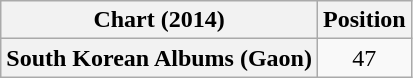<table class="wikitable plainrowheaders">
<tr>
<th scope="col">Chart (2014)</th>
<th scope="col">Position</th>
</tr>
<tr>
<th scope="row">South Korean Albums (Gaon)</th>
<td style="text-align:center;">47</td>
</tr>
</table>
